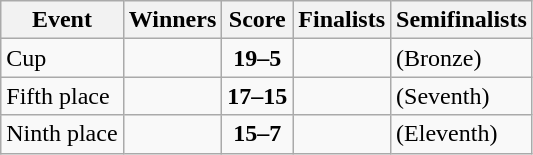<table class="wikitable">
<tr>
<th>Event</th>
<th>Winners</th>
<th>Score</th>
<th>Finalists</th>
<th>Semifinalists</th>
</tr>
<tr>
<td>Cup</td>
<td><strong></strong></td>
<td align=center><strong>19–5</strong></td>
<td></td>
<td> (Bronze)<br></td>
</tr>
<tr>
<td>Fifth place</td>
<td><strong></strong></td>
<td align=center><strong>17–15</strong></td>
<td></td>
<td> (Seventh)<br></td>
</tr>
<tr>
<td>Ninth place</td>
<td><strong></strong></td>
<td align=center><strong>15–7</strong></td>
<td></td>
<td> (Eleventh)<br></td>
</tr>
</table>
